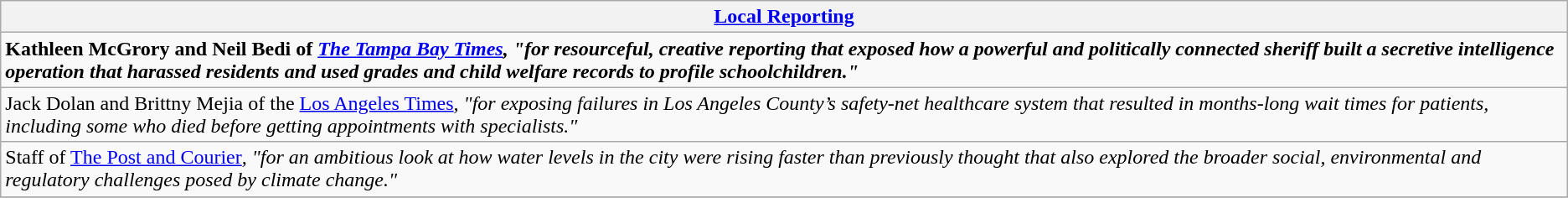<table class="wikitable" style="float:left; float:none;">
<tr>
<th><a href='#'>Local Reporting</a></th>
</tr>
<tr>
<td><strong>Kathleen McGrory and Neil Bedi of <em><a href='#'>The Tampa Bay Times</a><strong><em>, "for resourceful, creative reporting that exposed how a powerful and politically connected sheriff built a secretive intelligence operation that harassed residents and used grades and child welfare records to profile schoolchildren."</td>
</tr>
<tr>
<td>Jack Dolan and Brittny Mejia of the </em><a href='#'>Los Angeles Times</a><em>, "for exposing failures in Los Angeles County’s safety-net healthcare system that resulted in months-long wait times for patients, including some who died before getting appointments with specialists."</td>
</tr>
<tr>
<td>Staff of </em><a href='#'>The Post and Courier</a><em>, "for an ambitious look at how water levels in the city were rising faster than previously thought that also explored the broader social, environmental and regulatory challenges posed by climate change."</td>
</tr>
<tr>
</tr>
</table>
